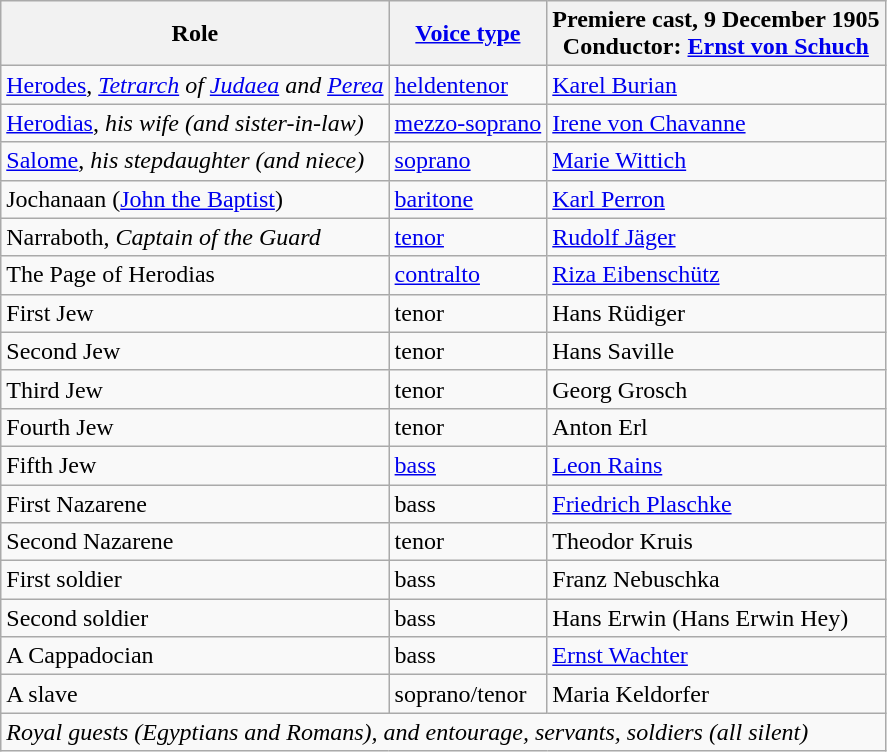<table class="wikitable">
<tr>
<th>Role</th>
<th><a href='#'>Voice type</a></th>
<th>Premiere cast, 9 December 1905<br>Conductor: <a href='#'>Ernst von Schuch</a></th>
</tr>
<tr>
<td><a href='#'>Herodes</a>, <em><a href='#'>Tetrarch</a> of <a href='#'>Judaea</a> and <a href='#'>Perea</a></em></td>
<td><a href='#'>heldentenor</a></td>
<td><a href='#'>Karel Burian</a></td>
</tr>
<tr>
<td><a href='#'>Herodias</a>, <em>his wife (and sister-in-law)</em></td>
<td><a href='#'>mezzo-soprano</a></td>
<td><a href='#'>Irene von Chavanne</a></td>
</tr>
<tr>
<td><a href='#'>Salome</a>, <em>his stepdaughter (and niece)</em></td>
<td><a href='#'>soprano</a></td>
<td><a href='#'>Marie Wittich</a></td>
</tr>
<tr>
<td>Jochanaan (<a href='#'>John the Baptist</a>)</td>
<td><a href='#'>baritone</a></td>
<td><a href='#'>Karl Perron</a></td>
</tr>
<tr>
<td>Narraboth, <em>Captain of the Guard</em></td>
<td><a href='#'>tenor</a></td>
<td><a href='#'>Rudolf Jäger</a></td>
</tr>
<tr>
<td>The Page of Herodias</td>
<td><a href='#'>contralto</a></td>
<td><a href='#'>Riza Eibenschütz</a></td>
</tr>
<tr>
<td>First Jew</td>
<td>tenor</td>
<td>Hans Rüdiger</td>
</tr>
<tr>
<td>Second Jew</td>
<td>tenor</td>
<td>Hans Saville</td>
</tr>
<tr>
<td>Third Jew</td>
<td>tenor</td>
<td>Georg Grosch</td>
</tr>
<tr>
<td>Fourth Jew</td>
<td>tenor</td>
<td>Anton Erl</td>
</tr>
<tr>
<td>Fifth Jew</td>
<td><a href='#'>bass</a></td>
<td><a href='#'>Leon Rains</a></td>
</tr>
<tr>
<td>First Nazarene</td>
<td>bass</td>
<td><a href='#'>Friedrich Plaschke</a></td>
</tr>
<tr>
<td>Second Nazarene</td>
<td>tenor</td>
<td>Theodor Kruis</td>
</tr>
<tr>
<td>First soldier</td>
<td>bass</td>
<td>Franz Nebuschka</td>
</tr>
<tr>
<td>Second soldier</td>
<td>bass</td>
<td>Hans Erwin (Hans Erwin Hey)</td>
</tr>
<tr>
<td>A Cappadocian</td>
<td>bass</td>
<td><a href='#'>Ernst Wachter</a></td>
</tr>
<tr>
<td>A slave</td>
<td>soprano/tenor</td>
<td>Maria Keldorfer</td>
</tr>
<tr>
<td colspan="3"><em>Royal guests (Egyptians and Romans), and entourage, servants, soldiers (all silent)</em></td>
</tr>
</table>
